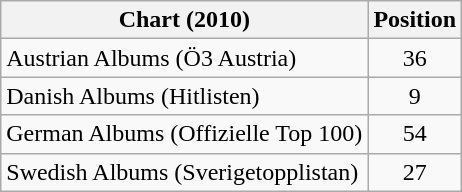<table class="wikitable sortable plainrowheaders">
<tr>
<th scope="col">Chart (2010)</th>
<th scope="col">Position</th>
</tr>
<tr>
<td>Austrian Albums (Ö3 Austria)</td>
<td style="text-align:center;">36</td>
</tr>
<tr>
<td>Danish Albums (Hitlisten)</td>
<td style="text-align:center;">9</td>
</tr>
<tr>
<td>German Albums (Offizielle Top 100)</td>
<td style="text-align:center;">54</td>
</tr>
<tr>
<td>Swedish Albums (Sverigetopplistan)</td>
<td style="text-align:center;">27</td>
</tr>
</table>
